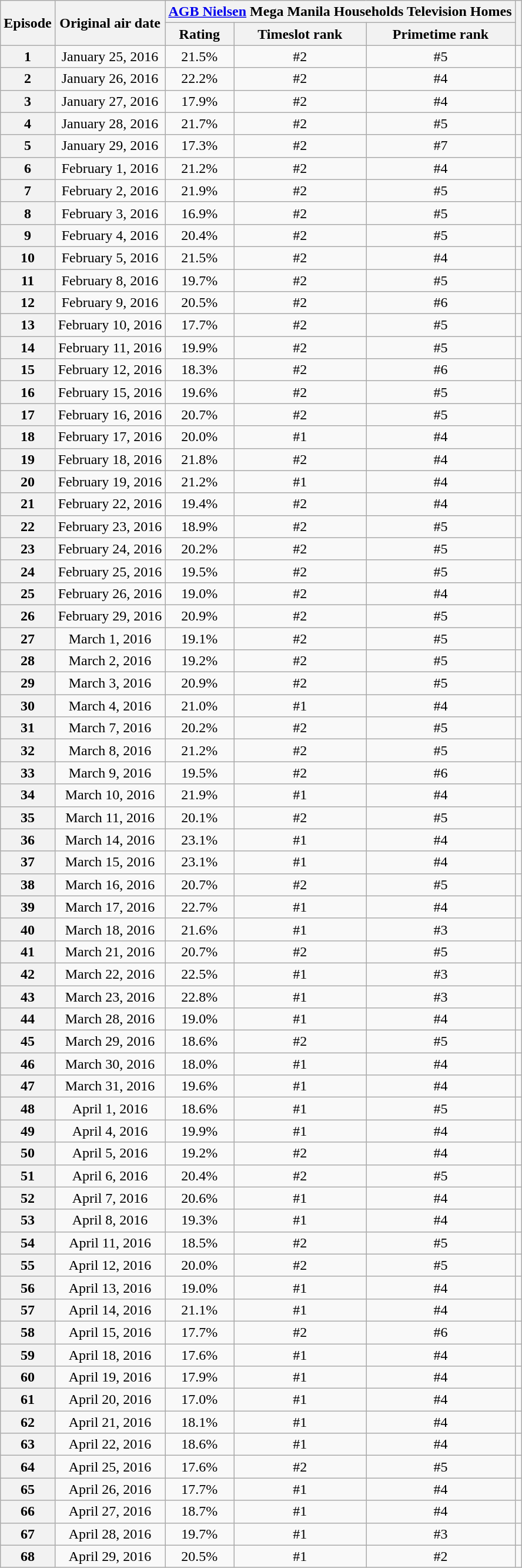<table class="wikitable" style="text-align:center">
<tr>
<th rowspan=2>Episode</th>
<th rowspan=2>Original air date</th>
<th colspan=3><a href='#'>AGB Nielsen</a> Mega Manila Households Television Homes</th>
<th rowspan=2></th>
</tr>
<tr>
<th>Rating</th>
<th>Timeslot rank</th>
<th>Primetime rank</th>
</tr>
<tr>
<th>1</th>
<td>January 25, 2016</td>
<td>21.5%</td>
<td>#2</td>
<td>#5</td>
<td></td>
</tr>
<tr>
<th>2</th>
<td>January 26, 2016</td>
<td>22.2%</td>
<td>#2</td>
<td>#4</td>
<td></td>
</tr>
<tr>
<th>3</th>
<td>January 27, 2016</td>
<td>17.9%</td>
<td>#2</td>
<td>#4</td>
<td></td>
</tr>
<tr>
<th>4</th>
<td>January 28, 2016</td>
<td>21.7%</td>
<td>#2</td>
<td>#5</td>
<td></td>
</tr>
<tr>
<th>5</th>
<td>January 29, 2016</td>
<td>17.3%</td>
<td>#2</td>
<td>#7</td>
<td></td>
</tr>
<tr>
<th>6</th>
<td>February 1, 2016</td>
<td>21.2%</td>
<td>#2</td>
<td>#4</td>
<td></td>
</tr>
<tr>
<th>7</th>
<td>February 2, 2016</td>
<td>21.9%</td>
<td>#2</td>
<td>#5</td>
<td></td>
</tr>
<tr>
<th>8</th>
<td>February 3, 2016</td>
<td>16.9%</td>
<td>#2</td>
<td>#5</td>
<td></td>
</tr>
<tr>
<th>9</th>
<td>February 4, 2016</td>
<td>20.4%</td>
<td>#2</td>
<td>#5</td>
<td></td>
</tr>
<tr>
<th>10</th>
<td>February 5, 2016</td>
<td>21.5%</td>
<td>#2</td>
<td>#4</td>
<td></td>
</tr>
<tr>
<th>11</th>
<td>February 8, 2016</td>
<td>19.7%</td>
<td>#2</td>
<td>#5</td>
<td></td>
</tr>
<tr>
<th>12</th>
<td>February 9, 2016</td>
<td>20.5%</td>
<td>#2</td>
<td>#6</td>
<td></td>
</tr>
<tr>
<th>13</th>
<td>February 10, 2016</td>
<td>17.7%</td>
<td>#2</td>
<td>#5</td>
<td></td>
</tr>
<tr>
<th>14</th>
<td>February 11, 2016</td>
<td>19.9%</td>
<td>#2</td>
<td>#5</td>
<td></td>
</tr>
<tr>
<th>15</th>
<td>February 12, 2016</td>
<td>18.3%</td>
<td>#2</td>
<td>#6</td>
<td></td>
</tr>
<tr>
<th>16</th>
<td>February 15, 2016</td>
<td>19.6%</td>
<td>#2</td>
<td>#5</td>
<td></td>
</tr>
<tr>
<th>17</th>
<td>February 16, 2016</td>
<td>20.7%</td>
<td>#2</td>
<td>#5</td>
<td></td>
</tr>
<tr>
<th>18</th>
<td>February 17, 2016</td>
<td>20.0%</td>
<td>#1</td>
<td>#4</td>
<td></td>
</tr>
<tr>
<th>19</th>
<td>February 18, 2016</td>
<td>21.8%</td>
<td>#2</td>
<td>#4</td>
<td></td>
</tr>
<tr>
<th>20</th>
<td>February 19, 2016</td>
<td>21.2%</td>
<td>#1</td>
<td>#4</td>
<td></td>
</tr>
<tr>
<th>21</th>
<td>February 22, 2016</td>
<td>19.4%</td>
<td>#2</td>
<td>#4</td>
<td></td>
</tr>
<tr>
<th>22</th>
<td>February 23, 2016</td>
<td>18.9%</td>
<td>#2</td>
<td>#5</td>
<td></td>
</tr>
<tr>
<th>23</th>
<td>February 24, 2016</td>
<td>20.2%</td>
<td>#2</td>
<td>#5</td>
<td></td>
</tr>
<tr>
<th>24</th>
<td>February 25, 2016</td>
<td>19.5%</td>
<td>#2</td>
<td>#5</td>
<td></td>
</tr>
<tr>
<th>25</th>
<td>February 26, 2016</td>
<td>19.0%</td>
<td>#2</td>
<td>#4</td>
<td></td>
</tr>
<tr>
<th>26</th>
<td>February 29, 2016</td>
<td>20.9%</td>
<td>#2</td>
<td>#5</td>
<td></td>
</tr>
<tr>
<th>27</th>
<td>March 1, 2016</td>
<td>19.1%</td>
<td>#2</td>
<td>#5</td>
<td></td>
</tr>
<tr>
<th>28</th>
<td>March 2, 2016</td>
<td>19.2%</td>
<td>#2</td>
<td>#5</td>
<td></td>
</tr>
<tr>
<th>29</th>
<td>March 3, 2016</td>
<td>20.9%</td>
<td>#2</td>
<td>#5</td>
<td></td>
</tr>
<tr>
<th>30</th>
<td>March 4, 2016</td>
<td>21.0%</td>
<td>#1</td>
<td>#4</td>
<td></td>
</tr>
<tr>
<th>31</th>
<td>March 7, 2016</td>
<td>20.2%</td>
<td>#2</td>
<td>#5</td>
<td></td>
</tr>
<tr>
<th>32</th>
<td>March 8, 2016</td>
<td>21.2%</td>
<td>#2</td>
<td>#5</td>
<td></td>
</tr>
<tr>
<th>33</th>
<td>March 9, 2016</td>
<td>19.5%</td>
<td>#2</td>
<td>#6</td>
<td></td>
</tr>
<tr>
<th>34</th>
<td>March 10, 2016</td>
<td>21.9%</td>
<td>#1</td>
<td>#4</td>
<td></td>
</tr>
<tr>
<th>35</th>
<td>March 11, 2016</td>
<td>20.1%</td>
<td>#2</td>
<td>#5</td>
<td></td>
</tr>
<tr>
<th>36</th>
<td>March 14, 2016</td>
<td>23.1%</td>
<td>#1</td>
<td>#4</td>
<td></td>
</tr>
<tr>
<th>37</th>
<td>March 15, 2016</td>
<td>23.1%</td>
<td>#1</td>
<td>#4</td>
<td></td>
</tr>
<tr>
<th>38</th>
<td>March 16, 2016</td>
<td>20.7%</td>
<td>#2</td>
<td>#5</td>
<td></td>
</tr>
<tr>
<th>39</th>
<td>March 17, 2016</td>
<td>22.7%</td>
<td>#1</td>
<td>#4</td>
<td></td>
</tr>
<tr>
<th>40</th>
<td>March 18, 2016</td>
<td>21.6%</td>
<td>#1</td>
<td>#3</td>
<td></td>
</tr>
<tr>
<th>41</th>
<td>March 21, 2016</td>
<td>20.7%</td>
<td>#2</td>
<td>#5</td>
<td></td>
</tr>
<tr>
<th>42</th>
<td>March 22, 2016</td>
<td>22.5%</td>
<td>#1</td>
<td>#3</td>
<td></td>
</tr>
<tr>
<th>43</th>
<td>March 23, 2016</td>
<td>22.8%</td>
<td>#1</td>
<td>#3</td>
<td></td>
</tr>
<tr>
<th>44</th>
<td>March 28, 2016</td>
<td>19.0%</td>
<td>#1</td>
<td>#4</td>
<td></td>
</tr>
<tr>
<th>45</th>
<td>March 29, 2016</td>
<td>18.6%</td>
<td>#2</td>
<td>#5</td>
<td></td>
</tr>
<tr>
<th>46</th>
<td>March 30, 2016</td>
<td>18.0%</td>
<td>#1</td>
<td>#4</td>
<td></td>
</tr>
<tr>
<th>47</th>
<td>March 31, 2016</td>
<td>19.6%</td>
<td>#1</td>
<td>#4</td>
<td></td>
</tr>
<tr>
<th>48</th>
<td>April 1, 2016</td>
<td>18.6%</td>
<td>#1</td>
<td>#5</td>
<td></td>
</tr>
<tr>
<th>49</th>
<td>April 4, 2016</td>
<td>19.9%</td>
<td>#1</td>
<td>#4</td>
<td></td>
</tr>
<tr>
<th>50</th>
<td>April 5, 2016</td>
<td>19.2%</td>
<td>#2</td>
<td>#4</td>
<td></td>
</tr>
<tr>
<th>51</th>
<td>April 6, 2016</td>
<td>20.4%</td>
<td>#2</td>
<td>#5</td>
<td></td>
</tr>
<tr>
<th>52</th>
<td>April 7, 2016</td>
<td>20.6%</td>
<td>#1</td>
<td>#4</td>
<td></td>
</tr>
<tr>
<th>53</th>
<td>April 8, 2016</td>
<td>19.3%</td>
<td>#1</td>
<td>#4</td>
<td></td>
</tr>
<tr>
<th>54</th>
<td>April 11, 2016</td>
<td>18.5%</td>
<td>#2</td>
<td>#5</td>
<td></td>
</tr>
<tr>
<th>55</th>
<td>April 12, 2016</td>
<td>20.0%</td>
<td>#2</td>
<td>#5</td>
<td></td>
</tr>
<tr>
<th>56</th>
<td>April 13, 2016</td>
<td>19.0%</td>
<td>#1</td>
<td>#4</td>
<td></td>
</tr>
<tr>
<th>57</th>
<td>April 14, 2016</td>
<td>21.1%</td>
<td>#1</td>
<td>#4</td>
<td></td>
</tr>
<tr>
<th>58</th>
<td>April 15, 2016</td>
<td>17.7%</td>
<td>#2</td>
<td>#6</td>
<td></td>
</tr>
<tr>
<th>59</th>
<td>April 18, 2016</td>
<td>17.6%</td>
<td>#1</td>
<td>#4</td>
<td></td>
</tr>
<tr>
<th>60</th>
<td>April 19, 2016</td>
<td>17.9%</td>
<td>#1</td>
<td>#4</td>
<td></td>
</tr>
<tr>
<th>61</th>
<td>April 20, 2016</td>
<td>17.0%</td>
<td>#1</td>
<td>#4</td>
<td></td>
</tr>
<tr>
<th>62</th>
<td>April 21, 2016</td>
<td>18.1%</td>
<td>#1</td>
<td>#4</td>
<td></td>
</tr>
<tr>
<th>63</th>
<td>April 22, 2016</td>
<td>18.6%</td>
<td>#1</td>
<td>#4</td>
<td></td>
</tr>
<tr>
<th>64</th>
<td>April 25, 2016</td>
<td>17.6%</td>
<td>#2</td>
<td>#5</td>
<td></td>
</tr>
<tr>
<th>65</th>
<td>April 26, 2016</td>
<td>17.7%</td>
<td>#1</td>
<td>#4</td>
<td></td>
</tr>
<tr>
<th>66</th>
<td>April 27, 2016</td>
<td>18.7%</td>
<td>#1</td>
<td>#4</td>
<td></td>
</tr>
<tr>
<th>67</th>
<td>April 28, 2016</td>
<td>19.7%</td>
<td>#1</td>
<td>#3</td>
<td></td>
</tr>
<tr>
<th>68</th>
<td>April 29, 2016</td>
<td>20.5%</td>
<td>#1</td>
<td>#2</td>
<td></td>
</tr>
</table>
